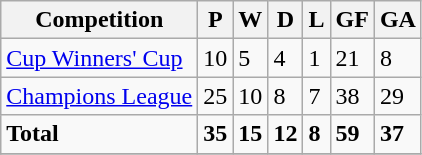<table class="wikitable">
<tr>
<th>Competition</th>
<th>P</th>
<th>W</th>
<th>D</th>
<th>L</th>
<th>GF</th>
<th>GA</th>
</tr>
<tr>
<td><a href='#'>Cup Winners' Cup</a></td>
<td>10</td>
<td>5</td>
<td>4</td>
<td>1</td>
<td>21</td>
<td>8</td>
</tr>
<tr>
<td><a href='#'>Champions League</a></td>
<td>25</td>
<td>10</td>
<td>8</td>
<td>7</td>
<td>38</td>
<td>29</td>
</tr>
<tr>
<td><strong>Total</strong></td>
<td><strong>35</strong></td>
<td><strong>15</strong></td>
<td><strong>12</strong></td>
<td><strong>8</strong></td>
<td><strong>59</strong></td>
<td><strong>37</strong></td>
</tr>
<tr>
</tr>
</table>
